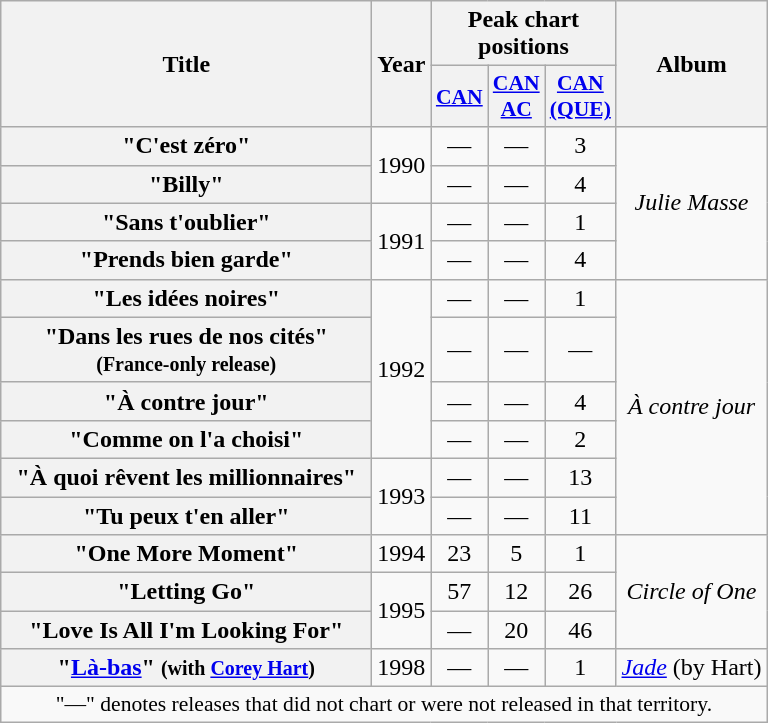<table class="wikitable plainrowheaders" style="text-align:center;">
<tr>
<th rowspan="2" scope="col" style="width:15em;">Title</th>
<th rowspan="2" scope="col" style="width:2em;">Year</th>
<th colspan="3">Peak chart positions</th>
<th rowspan="2">Album</th>
</tr>
<tr>
<th scope="col" style="width:2em;font-size:90%;"><a href='#'>CAN</a><br></th>
<th scope="col" style="width:2em;font-size:90%;"><a href='#'>CAN AC</a><br></th>
<th scope="col" style="width:2em;font-size:90%;"><a href='#'>CAN (QUE)</a><br></th>
</tr>
<tr>
<th scope="row">"C'est zéro"</th>
<td rowspan="2">1990</td>
<td>—</td>
<td>—</td>
<td>3</td>
<td rowspan="4"><em>Julie Masse</em></td>
</tr>
<tr>
<th scope="row">"Billy"</th>
<td>—</td>
<td>—</td>
<td>4</td>
</tr>
<tr>
<th scope="row">"Sans t'oublier"</th>
<td rowspan="2">1991</td>
<td>—</td>
<td>—</td>
<td>1</td>
</tr>
<tr>
<th scope="row">"Prends bien garde"</th>
<td>—</td>
<td>—</td>
<td>4</td>
</tr>
<tr>
<th scope="row">"Les idées noires"</th>
<td rowspan="4">1992</td>
<td>—</td>
<td>—</td>
<td>1</td>
<td rowspan="6"><em>À contre jour</em></td>
</tr>
<tr>
<th scope="row">"Dans les rues de nos cités" <small>(France-only release)</small></th>
<td>—</td>
<td>—</td>
<td>—</td>
</tr>
<tr>
<th scope="row">"À contre jour"</th>
<td>—</td>
<td>—</td>
<td>4</td>
</tr>
<tr>
<th scope="row">"Comme on l'a choisi"</th>
<td>—</td>
<td>—</td>
<td>2</td>
</tr>
<tr>
<th scope="row">"À quoi rêvent les millionnaires"</th>
<td rowspan="2">1993</td>
<td>—</td>
<td>—</td>
<td>13</td>
</tr>
<tr>
<th scope="row">"Tu peux t'en aller"</th>
<td>—</td>
<td>—</td>
<td>11</td>
</tr>
<tr>
<th scope="row">"One More Moment"</th>
<td>1994</td>
<td>23</td>
<td>5</td>
<td>1</td>
<td rowspan="3"><em>Circle of One</em></td>
</tr>
<tr>
<th scope="row">"Letting Go"</th>
<td rowspan="2">1995</td>
<td>57</td>
<td>12</td>
<td>26</td>
</tr>
<tr>
<th scope="row">"Love Is All I'm Looking For"</th>
<td>—</td>
<td>20</td>
<td>46</td>
</tr>
<tr>
<th scope="row">"<a href='#'>Là-bas</a>" <small>(with <a href='#'>Corey Hart</a>)</small></th>
<td>1998</td>
<td>—</td>
<td>—</td>
<td>1</td>
<td><em><a href='#'>Jade</a></em> (by Hart)</td>
</tr>
<tr>
<td colspan="6" style="font-size:90%">"—" denotes releases that did not chart or were not released in that territory.</td>
</tr>
</table>
